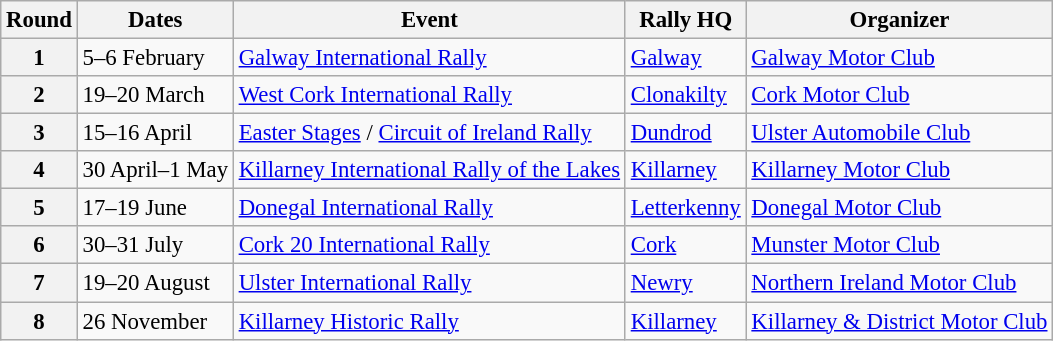<table class="wikitable" style="font-size: 95%;">
<tr>
<th>Round</th>
<th>Dates</th>
<th>Event</th>
<th>Rally HQ</th>
<th>Organizer</th>
</tr>
<tr>
<th>1</th>
<td>5–6 February</td>
<td><a href='#'>Galway International Rally</a></td>
<td><a href='#'>Galway</a></td>
<td><a href='#'>Galway Motor Club</a></td>
</tr>
<tr>
<th>2</th>
<td>19–20 March</td>
<td><a href='#'>West Cork International Rally</a></td>
<td><a href='#'>Clonakilty</a></td>
<td><a href='#'>Cork Motor Club</a></td>
</tr>
<tr>
<th>3</th>
<td>15–16 April</td>
<td><a href='#'>Easter Stages</a> / <a href='#'>Circuit of Ireland Rally</a></td>
<td><a href='#'>Dundrod</a></td>
<td><a href='#'>Ulster Automobile Club</a></td>
</tr>
<tr>
<th>4</th>
<td>30 April–1 May</td>
<td><a href='#'>Killarney International Rally of the Lakes</a></td>
<td><a href='#'>Killarney</a></td>
<td><a href='#'>Killarney Motor Club</a></td>
</tr>
<tr>
<th>5</th>
<td>17–19 June</td>
<td><a href='#'>Donegal International Rally</a></td>
<td><a href='#'>Letterkenny</a></td>
<td><a href='#'>Donegal Motor Club</a></td>
</tr>
<tr>
<th>6</th>
<td>30–31 July</td>
<td><a href='#'>Cork 20 International Rally</a></td>
<td><a href='#'>Cork</a></td>
<td><a href='#'>Munster Motor Club</a></td>
</tr>
<tr>
<th>7</th>
<td>19–20 August</td>
<td><a href='#'>Ulster International Rally</a></td>
<td><a href='#'>Newry</a></td>
<td><a href='#'>Northern Ireland Motor Club</a></td>
</tr>
<tr>
<th>8</th>
<td>26 November</td>
<td><a href='#'>Killarney Historic Rally</a></td>
<td><a href='#'>Killarney</a></td>
<td><a href='#'>Killarney & District Motor Club</a></td>
</tr>
</table>
